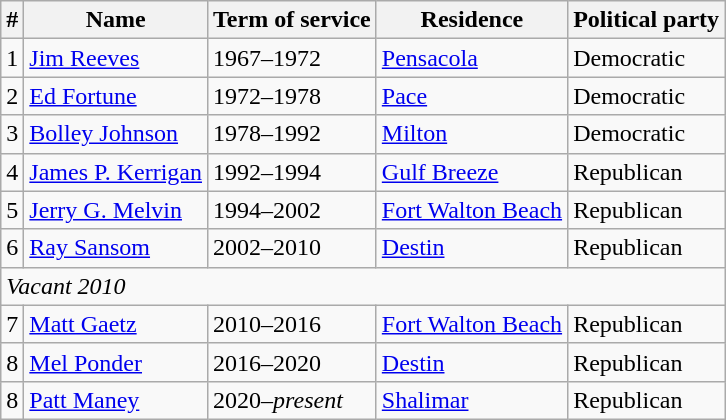<table class="wikitable sortable">
<tr>
<th>#</th>
<th>Name</th>
<th>Term of service</th>
<th>Residence</th>
<th>Political party</th>
</tr>
<tr>
<td>1</td>
<td><a href='#'>Jim Reeves</a></td>
<td>1967–1972</td>
<td><a href='#'>Pensacola</a></td>
<td>Democratic</td>
</tr>
<tr>
<td>2</td>
<td><a href='#'>Ed Fortune</a></td>
<td>1972–1978</td>
<td><a href='#'>Pace</a></td>
<td>Democratic</td>
</tr>
<tr>
<td>3</td>
<td><a href='#'>Bolley Johnson</a></td>
<td>1978–1992</td>
<td><a href='#'>Milton</a></td>
<td>Democratic</td>
</tr>
<tr>
<td>4</td>
<td><a href='#'>James P. Kerrigan</a></td>
<td>1992–1994</td>
<td><a href='#'>Gulf Breeze</a></td>
<td>Republican</td>
</tr>
<tr>
<td>5</td>
<td><a href='#'>Jerry G. Melvin</a></td>
<td>1994–2002</td>
<td><a href='#'>Fort Walton Beach</a></td>
<td>Republican</td>
</tr>
<tr>
<td>6</td>
<td><a href='#'>Ray Sansom</a></td>
<td>2002–2010</td>
<td><a href='#'>Destin</a></td>
<td>Republican</td>
</tr>
<tr>
<td colspan="5"><em>Vacant 2010</em></td>
</tr>
<tr>
<td>7</td>
<td><a href='#'>Matt Gaetz</a></td>
<td>2010–2016</td>
<td><a href='#'>Fort Walton Beach</a></td>
<td>Republican</td>
</tr>
<tr>
<td>8</td>
<td><a href='#'>Mel Ponder</a></td>
<td>2016–2020</td>
<td><a href='#'>Destin</a></td>
<td>Republican</td>
</tr>
<tr>
<td>8</td>
<td><a href='#'>Patt Maney</a></td>
<td>2020–<em>present</em></td>
<td><a href='#'>Shalimar</a></td>
<td>Republican</td>
</tr>
</table>
